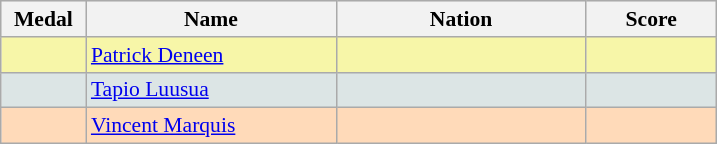<table class=wikitable style="border:1px solid #AAAAAA;font-size:90%">
<tr bgcolor="#E4E4E4">
<th width=50>Medal</th>
<th width=160>Name</th>
<th width=160>Nation</th>
<th width=80>Score</th>
</tr>
<tr bgcolor="#F7F6A8">
<td align="center"></td>
<td><a href='#'>Patrick Deneen</a></td>
<td></td>
<td align="center"></td>
</tr>
<tr bgcolor="#DCE5E5">
<td align="center"></td>
<td><a href='#'>Tapio Luusua</a></td>
<td></td>
<td align="center"></td>
</tr>
<tr bgcolor="#FFDAB9">
<td align="center"></td>
<td><a href='#'>Vincent Marquis</a></td>
<td></td>
<td align="center"></td>
</tr>
</table>
